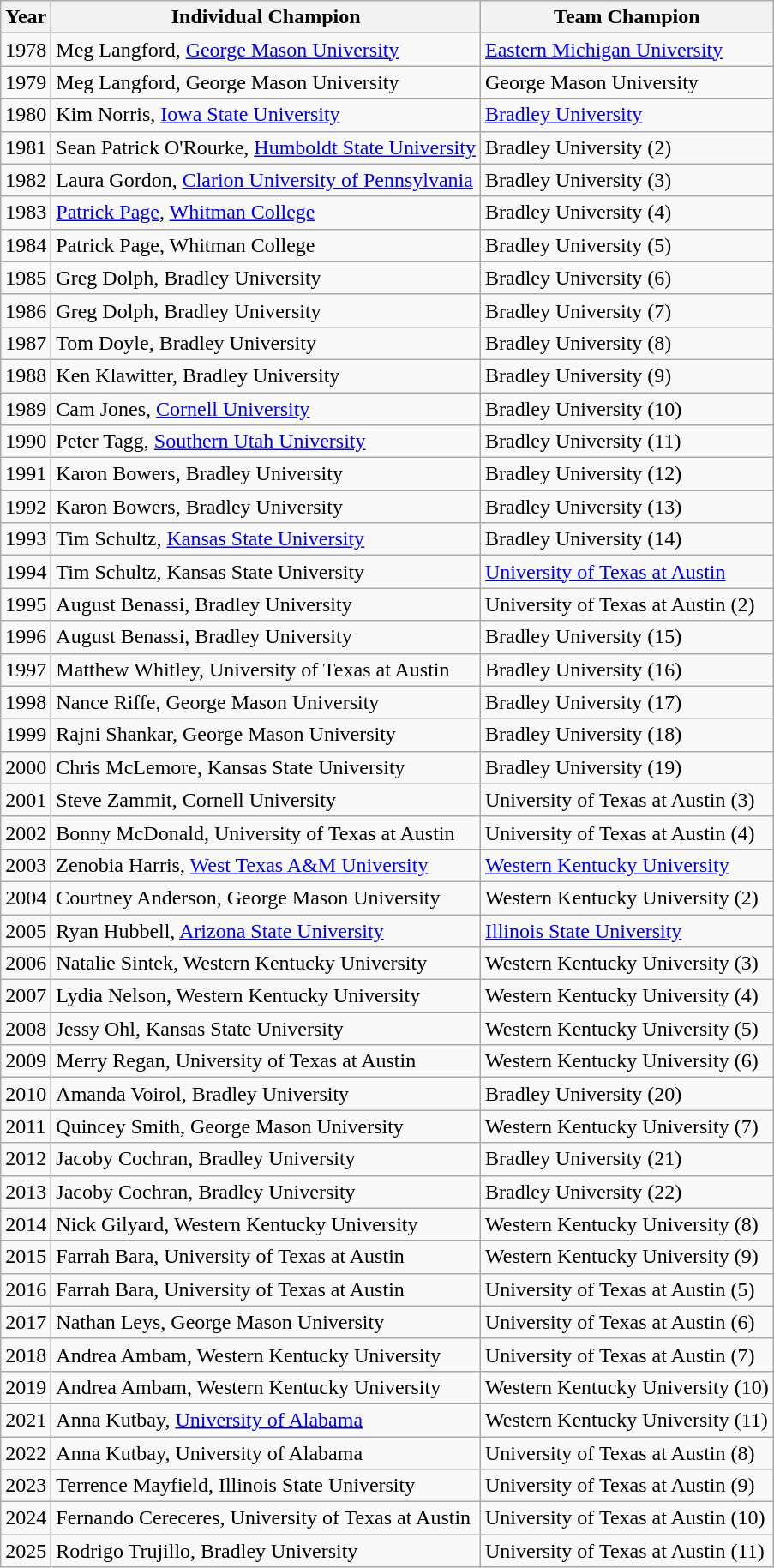<table class="wikitable">
<tr>
<th>Year</th>
<th>Individual Champion</th>
<th>Team Champion</th>
</tr>
<tr>
<td>1978</td>
<td>Meg Langford, <a href='#'>George Mason University</a></td>
<td><a href='#'>Eastern Michigan University</a></td>
</tr>
<tr>
<td>1979</td>
<td>Meg Langford, George Mason University</td>
<td>George Mason University</td>
</tr>
<tr>
<td>1980</td>
<td>Kim Norris, <a href='#'>Iowa State University</a></td>
<td><a href='#'>Bradley University</a></td>
</tr>
<tr>
<td>1981</td>
<td>Sean Patrick O'Rourke, <a href='#'>Humboldt State University</a></td>
<td>Bradley University (2)</td>
</tr>
<tr>
<td>1982</td>
<td>Laura Gordon, <a href='#'>Clarion University of Pennsylvania</a></td>
<td>Bradley University (3)</td>
</tr>
<tr>
<td>1983</td>
<td><a href='#'>Patrick Page</a>, <a href='#'>Whitman College</a></td>
<td>Bradley University (4)</td>
</tr>
<tr>
<td>1984</td>
<td>Patrick Page, Whitman College</td>
<td>Bradley University (5)</td>
</tr>
<tr>
<td>1985</td>
<td>Greg Dolph, Bradley University</td>
<td>Bradley University (6)</td>
</tr>
<tr>
<td>1986</td>
<td>Greg Dolph, Bradley University</td>
<td>Bradley University (7)</td>
</tr>
<tr>
<td>1987</td>
<td>Tom Doyle, Bradley University</td>
<td>Bradley University (8)</td>
</tr>
<tr>
<td>1988</td>
<td>Ken Klawitter, Bradley University</td>
<td>Bradley University (9)</td>
</tr>
<tr>
<td>1989</td>
<td>Cam Jones, <a href='#'>Cornell University</a></td>
<td>Bradley University (10)</td>
</tr>
<tr>
<td>1990</td>
<td>Peter Tagg, <a href='#'>Southern Utah University</a></td>
<td>Bradley University (11)</td>
</tr>
<tr>
<td>1991</td>
<td>Karon Bowers, Bradley University</td>
<td>Bradley University (12)</td>
</tr>
<tr>
<td>1992</td>
<td>Karon Bowers, Bradley University</td>
<td>Bradley University (13)</td>
</tr>
<tr>
<td>1993</td>
<td>Tim Schultz, <a href='#'>Kansas State University</a></td>
<td>Bradley University (14)</td>
</tr>
<tr>
<td>1994</td>
<td>Tim Schultz, Kansas State University</td>
<td><a href='#'>University of Texas at Austin</a></td>
</tr>
<tr>
<td>1995</td>
<td>August Benassi, Bradley University</td>
<td>University of Texas at Austin (2)</td>
</tr>
<tr>
<td>1996</td>
<td>August Benassi, Bradley University</td>
<td>Bradley University (15)</td>
</tr>
<tr>
<td>1997</td>
<td>Matthew Whitley, University of Texas at Austin</td>
<td>Bradley University (16)</td>
</tr>
<tr>
<td>1998</td>
<td>Nance Riffe, George Mason University</td>
<td>Bradley University (17)</td>
</tr>
<tr>
<td>1999</td>
<td>Rajni Shankar, George Mason University</td>
<td>Bradley University (18)</td>
</tr>
<tr>
<td>2000</td>
<td>Chris McLemore, Kansas State University</td>
<td>Bradley University (19)</td>
</tr>
<tr>
<td>2001</td>
<td>Steve Zammit, Cornell University</td>
<td>University of Texas at Austin (3)</td>
</tr>
<tr>
<td>2002</td>
<td>Bonny McDonald, University of Texas at Austin</td>
<td>University of Texas at Austin (4)</td>
</tr>
<tr>
<td>2003</td>
<td>Zenobia Harris, <a href='#'>West Texas A&M University</a></td>
<td><a href='#'>Western Kentucky University</a></td>
</tr>
<tr>
<td>2004</td>
<td>Courtney Anderson, George Mason University</td>
<td>Western Kentucky University (2)</td>
</tr>
<tr>
<td>2005</td>
<td>Ryan Hubbell, <a href='#'>Arizona State University</a></td>
<td><a href='#'>Illinois State University</a></td>
</tr>
<tr>
<td>2006</td>
<td>Natalie Sintek, Western Kentucky University</td>
<td>Western Kentucky University (3)</td>
</tr>
<tr>
<td>2007</td>
<td>Lydia Nelson, Western Kentucky University</td>
<td>Western Kentucky University (4)</td>
</tr>
<tr>
<td>2008</td>
<td>Jessy Ohl, Kansas State University</td>
<td>Western Kentucky University (5)</td>
</tr>
<tr>
<td>2009</td>
<td>Merry Regan, University of Texas at Austin</td>
<td>Western Kentucky University (6)</td>
</tr>
<tr>
<td>2010</td>
<td>Amanda Voirol, Bradley University</td>
<td>Bradley University (20)</td>
</tr>
<tr>
<td>2011</td>
<td>Quincey Smith, George Mason University</td>
<td>Western Kentucky University (7)</td>
</tr>
<tr>
<td>2012</td>
<td>Jacoby Cochran, Bradley University</td>
<td>Bradley University (21)</td>
</tr>
<tr>
<td>2013</td>
<td>Jacoby Cochran, Bradley University</td>
<td>Bradley University (22)</td>
</tr>
<tr>
<td>2014</td>
<td>Nick Gilyard, Western Kentucky University</td>
<td>Western Kentucky University (8)</td>
</tr>
<tr>
<td>2015</td>
<td>Farrah Bara, University of Texas at Austin</td>
<td>Western Kentucky University (9)</td>
</tr>
<tr>
<td>2016</td>
<td>Farrah Bara, University of Texas at Austin</td>
<td>University of Texas at Austin (5)</td>
</tr>
<tr>
<td>2017</td>
<td>Nathan Leys, George Mason University</td>
<td>University of Texas at Austin (6)</td>
</tr>
<tr>
<td>2018</td>
<td>Andrea Ambam, Western Kentucky University</td>
<td>University of Texas at Austin (7)</td>
</tr>
<tr>
<td>2019</td>
<td>Andrea Ambam, Western Kentucky University</td>
<td>Western Kentucky University (10)</td>
</tr>
<tr>
<td>2021</td>
<td>Anna Kutbay, <a href='#'>University of Alabama</a></td>
<td>Western Kentucky University (11)</td>
</tr>
<tr>
<td>2022</td>
<td>Anna Kutbay, University of Alabama</td>
<td>University of Texas at Austin (8)</td>
</tr>
<tr>
<td>2023</td>
<td>Terrence Mayfield, Illinois State University</td>
<td>University of Texas at Austin (9)</td>
</tr>
<tr>
<td>2024</td>
<td>Fernando Cereceres, University of Texas at Austin</td>
<td>University of Texas at Austin (10)</td>
</tr>
<tr>
<td>2025</td>
<td>Rodrigo Trujillo, Bradley University</td>
<td>University of Texas at Austin (11)</td>
</tr>
</table>
